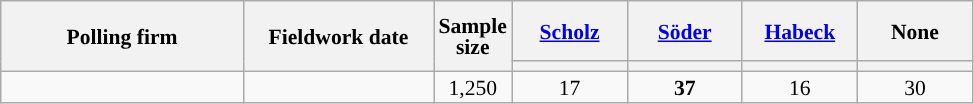<table class="wikitable sortable mw-datatable" style="text-align:center;font-size:90%;line-height:14px;">
<tr style="height:40px;">
<th style="width:155px;" rowspan="2">Polling firm</th>
<th style="width:120px;" rowspan="2">Fieldwork date</th>
<th style="width: 35px;" rowspan="2">Sample<br>size</th>
<th class="unsortable" style="width:70px;"><a href='#'>Scholz</a><br></th>
<th class="unsortable" style="width:70px;"><a href='#'>Söder</a><br></th>
<th class="unsortable" style="width:70px;"><a href='#'>Habeck</a><br></th>
<th class="unsortable" style="width:70px;">None</th>
</tr>
<tr>
<th style="background:"></th>
<th style="background:"></th>
<th style="background:"></th>
<th style="background:"></th>
</tr>
<tr>
<td></td>
<td></td>
<td>1,250</td>
<td>17</td>
<td><strong>37</strong></td>
<td>16</td>
<td>30</td>
</tr>
</table>
